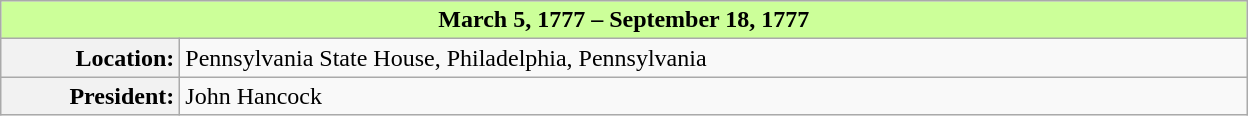<table class=wikitable>
<tr>
<th colspan=2 style="background:#ccff99;">March 5, 1777 – September 18, 1777</th>
</tr>
<tr>
<th style="width: 7em; text-align: right">Location:</th>
<td style="width: 44em;">Pennsylvania State House, Philadelphia, Pennsylvania</td>
</tr>
<tr>
<th style="text-align: right">President:</th>
<td>John Hancock</td>
</tr>
</table>
